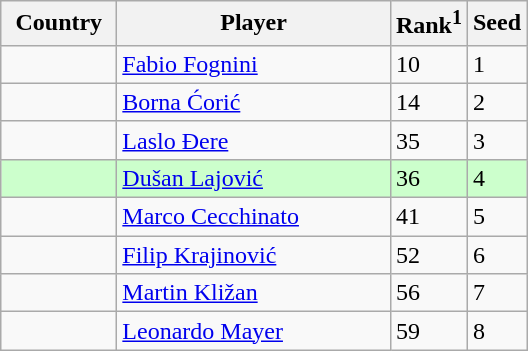<table class="sortable wikitable">
<tr>
<th width="70">Country</th>
<th width="175">Player</th>
<th>Rank<sup>1</sup></th>
<th>Seed</th>
</tr>
<tr>
<td></td>
<td><a href='#'>Fabio Fognini</a></td>
<td>10</td>
<td>1</td>
</tr>
<tr>
<td></td>
<td><a href='#'>Borna Ćorić</a></td>
<td>14</td>
<td>2</td>
</tr>
<tr>
<td></td>
<td><a href='#'>Laslo Đere</a></td>
<td>35</td>
<td>3</td>
</tr>
<tr bgcolor=#cfc>
<td></td>
<td><a href='#'>Dušan Lajović</a></td>
<td>36</td>
<td>4</td>
</tr>
<tr>
<td></td>
<td><a href='#'>Marco Cecchinato</a></td>
<td>41</td>
<td>5</td>
</tr>
<tr>
<td></td>
<td><a href='#'>Filip Krajinović</a></td>
<td>52</td>
<td>6</td>
</tr>
<tr>
<td></td>
<td><a href='#'>Martin Kližan</a></td>
<td>56</td>
<td>7</td>
</tr>
<tr>
<td></td>
<td><a href='#'>Leonardo Mayer</a></td>
<td>59</td>
<td>8</td>
</tr>
</table>
